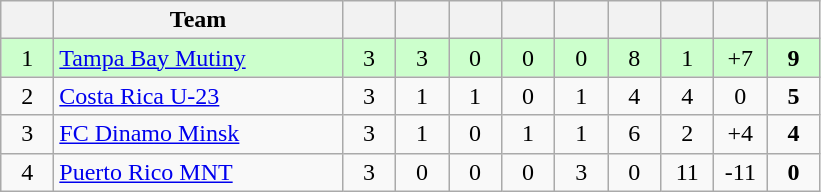<table class="wikitable" style="text-align: center;">
<tr>
<th width="28"></th>
<th width="185">Team</th>
<th width="28"></th>
<th width="28"></th>
<th width="28"></th>
<th width="28"></th>
<th width="28"></th>
<th width="28"></th>
<th width="28"></th>
<th width="28"></th>
<th width="28"></th>
</tr>
<tr bgcolor="#ccffcc">
<td>1</td>
<td style="text-align:left;"> <a href='#'>Tampa Bay Mutiny</a></td>
<td>3</td>
<td>3</td>
<td>0</td>
<td>0</td>
<td>0</td>
<td>8</td>
<td>1</td>
<td>+7</td>
<td><strong>9</strong></td>
</tr>
<tr>
<td>2</td>
<td style="text-align:left;"> <a href='#'>Costa Rica U-23</a></td>
<td>3</td>
<td>1</td>
<td>1</td>
<td>0</td>
<td>1</td>
<td>4</td>
<td>4</td>
<td>0</td>
<td><strong>5</strong></td>
</tr>
<tr>
<td>3</td>
<td style="text-align:left;"> <a href='#'>FC Dinamo Minsk</a></td>
<td>3</td>
<td>1</td>
<td>0</td>
<td>1</td>
<td>1</td>
<td>6</td>
<td>2</td>
<td>+4</td>
<td><strong>4</strong></td>
</tr>
<tr>
<td>4</td>
<td style="text-align:left;"> <a href='#'>Puerto Rico MNT</a></td>
<td>3</td>
<td>0</td>
<td>0</td>
<td>0</td>
<td>3</td>
<td>0</td>
<td>11</td>
<td>-11</td>
<td><strong>0</strong></td>
</tr>
</table>
